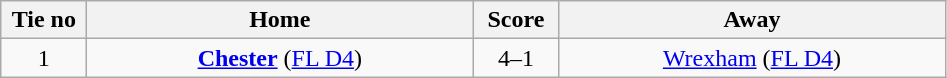<table class="wikitable" style="text-align:center">
<tr>
<th width=50>Tie no</th>
<th width=250>Home</th>
<th width=50>Score</th>
<th width=250>Away</th>
</tr>
<tr>
<td>1</td>
<td><strong><a href='#'>Chester</a></strong> (<a href='#'>FL D4</a>)</td>
<td>4–1</td>
<td><a href='#'>Wrexham</a> (<a href='#'>FL D4</a>)</td>
</tr>
</table>
